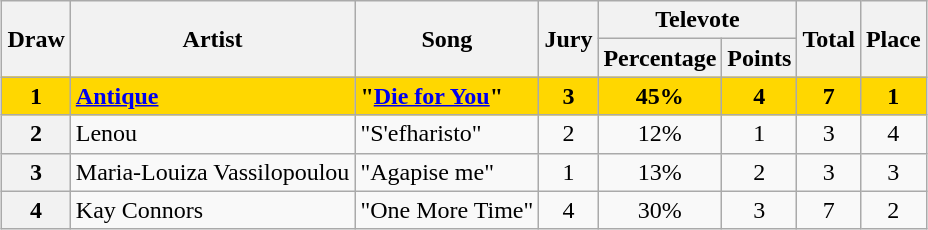<table class="sortable wikitable" style="margin: 1em auto 1em auto; text-align:center">
<tr>
<th scope="col" rowspan="2">Draw</th>
<th scope="col" rowspan="2">Artist</th>
<th scope="col" rowspan="2">Song</th>
<th scope="col" rowspan="2">Jury</th>
<th scope="col" colspan="2">Televote</th>
<th scope="col" rowspan="2">Total</th>
<th scope="col" rowspan="2">Place</th>
</tr>
<tr>
<th>Percentage</th>
<th>Points</th>
</tr>
<tr style="font-weight:bold; background:gold;">
<th scope="row" style="font-weight:bold; background:gold;">1</th>
<td align="left"><a href='#'>Antique</a></td>
<td align="left">"<a href='#'>Die for You</a>"</td>
<td>3</td>
<td>45%</td>
<td>4</td>
<td>7</td>
<td>1</td>
</tr>
<tr>
<th scope="row">2</th>
<td align="left">Lenou</td>
<td align="left">"S'efharisto"</td>
<td>2</td>
<td>12%</td>
<td>1</td>
<td>3</td>
<td>4</td>
</tr>
<tr>
<th scope="row">3</th>
<td align="left">Maria-Louiza Vassilopoulou</td>
<td align="left">"Agapise me"</td>
<td>1</td>
<td>13%</td>
<td>2</td>
<td>3</td>
<td>3</td>
</tr>
<tr>
<th scope="row">4</th>
<td align="left">Kay Connors</td>
<td align="left">"One More Time"</td>
<td>4</td>
<td>30%</td>
<td>3</td>
<td>7</td>
<td>2</td>
</tr>
</table>
